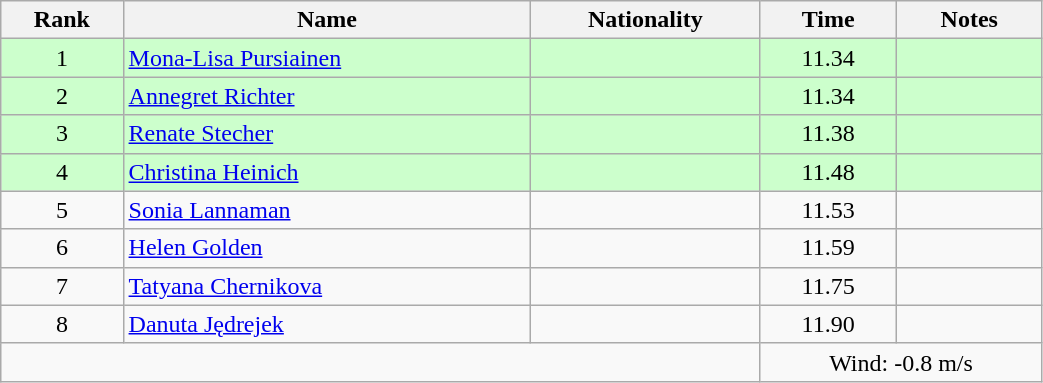<table class="wikitable sortable" style="text-align:center;width: 55%">
<tr>
<th>Rank</th>
<th>Name</th>
<th>Nationality</th>
<th>Time</th>
<th>Notes</th>
</tr>
<tr bgcolor=ccffcc>
<td>1</td>
<td align=left><a href='#'>Mona-Lisa Pursiainen</a></td>
<td align=left></td>
<td>11.34</td>
<td></td>
</tr>
<tr bgcolor=ccffcc>
<td>2</td>
<td align=left><a href='#'>Annegret Richter</a></td>
<td align=left></td>
<td>11.34</td>
<td></td>
</tr>
<tr bgcolor=ccffcc>
<td>3</td>
<td align=left><a href='#'>Renate Stecher</a></td>
<td align=left></td>
<td>11.38</td>
<td></td>
</tr>
<tr bgcolor=ccffcc>
<td>4</td>
<td align=left><a href='#'>Christina Heinich</a></td>
<td align=left></td>
<td>11.48</td>
<td></td>
</tr>
<tr>
<td>5</td>
<td align=left><a href='#'>Sonia Lannaman</a></td>
<td align=left></td>
<td>11.53</td>
<td></td>
</tr>
<tr>
<td>6</td>
<td align=left><a href='#'>Helen Golden</a></td>
<td align=left></td>
<td>11.59</td>
<td></td>
</tr>
<tr>
<td>7</td>
<td align=left><a href='#'>Tatyana Chernikova</a></td>
<td align=left></td>
<td>11.75</td>
<td></td>
</tr>
<tr>
<td>8</td>
<td align=left><a href='#'>Danuta Jędrejek</a></td>
<td align=left></td>
<td>11.90</td>
<td></td>
</tr>
<tr>
<td colspan="3"></td>
<td colspan="2">Wind: -0.8 m/s</td>
</tr>
</table>
